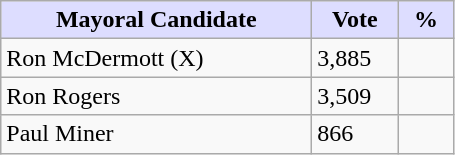<table class="wikitable">
<tr>
<th style="background:#ddf; width:200px;">Mayoral Candidate </th>
<th style="background:#ddf; width:50px;">Vote</th>
<th style="background:#ddf; width:30px;">%</th>
</tr>
<tr>
<td>Ron McDermott (X)</td>
<td>3,885</td>
<td></td>
</tr>
<tr>
<td>Ron Rogers</td>
<td>3,509</td>
<td></td>
</tr>
<tr>
<td>Paul Miner</td>
<td>866</td>
<td></td>
</tr>
</table>
